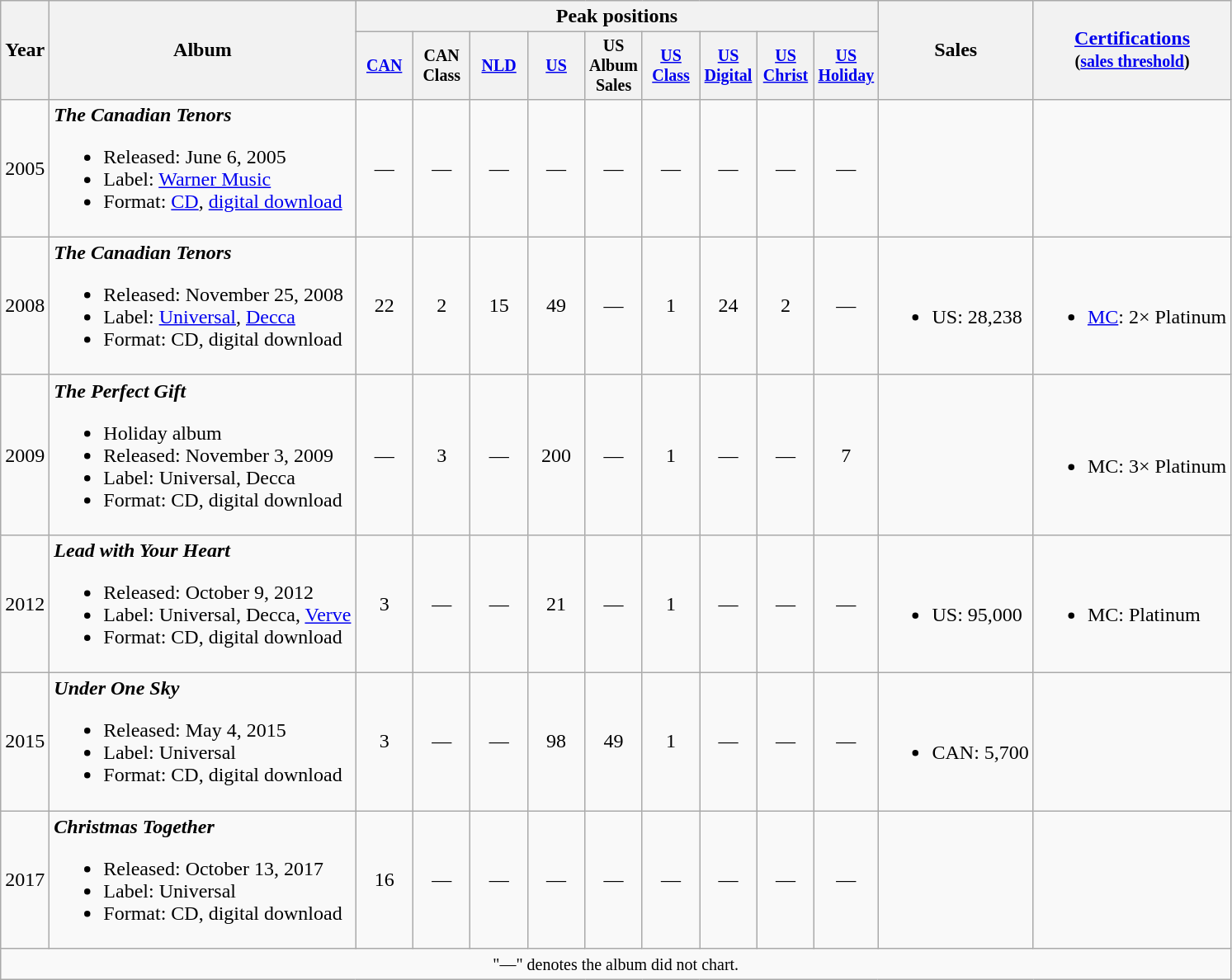<table class="wikitable">
<tr>
<th rowspan="2">Year</th>
<th rowspan="2">Album</th>
<th colspan="9">Peak positions</th>
<th rowspan="2">Sales</th>
<th rowspan="2"><a href='#'>Certifications</a><br><small>(<a href='#'>sales threshold</a>)</small></th>
</tr>
<tr style="font-size:smaller;">
<th style="width:40px;"><a href='#'>CAN</a><br></th>
<th style="width:40px;">CAN<br>Class</th>
<th style="width:40px;"><a href='#'>NLD</a></th>
<th style="width:40px;"><a href='#'>US</a><br></th>
<th style="width:40px;">US<br>Album<br>Sales</th>
<th style="width:40px;"><a href='#'>US<br>Class</a></th>
<th style="width:40px;"><a href='#'>US<br>Digital</a></th>
<th style="width:40px;"><a href='#'>US<br>Christ</a></th>
<th style="width:40px;"><a href='#'>US<br>Holiday</a></th>
</tr>
<tr>
<td>2005</td>
<td><strong><em>The Canadian Tenors</em></strong><br><ul><li>Released: June 6, 2005</li><li>Label: <a href='#'>Warner Music</a></li><li>Format: <a href='#'>CD</a>, <a href='#'>digital download</a></li></ul></td>
<td style="text-align:center;">—</td>
<td style="text-align:center;">—</td>
<td style="text-align:center;">—</td>
<td style="text-align:center;">—</td>
<td style="text-align:center;">—</td>
<td style="text-align:center;">—</td>
<td style="text-align:center;">—</td>
<td style="text-align:center;">—</td>
<td style="text-align:center;">—</td>
<td></td>
<td></td>
</tr>
<tr>
<td>2008</td>
<td><strong><em>The Canadian Tenors</em></strong><br><ul><li>Released: November 25, 2008</li><li>Label: <a href='#'>Universal</a>, <a href='#'>Decca</a></li><li>Format: CD, digital download</li></ul></td>
<td style="text-align:center;">22</td>
<td style="text-align:center;">2</td>
<td style="text-align:center;">15</td>
<td style="text-align:center;">49</td>
<td style="text-align:center;">—</td>
<td style="text-align:center;">1</td>
<td style="text-align:center;">24</td>
<td style="text-align:center;">2</td>
<td style="text-align:center;">—</td>
<td style="text-align:left;"><br><ul><li>US: 28,238</li></ul></td>
<td style="text-align:left;"><br><ul><li><a href='#'>MC</a>: 2× Platinum</li></ul></td>
</tr>
<tr>
<td>2009</td>
<td><strong><em>The Perfect Gift</em></strong><br><ul><li>Holiday album</li><li>Released: November 3, 2009</li><li>Label: Universal, Decca</li><li>Format: CD, digital download</li></ul></td>
<td style="text-align:center;">—</td>
<td style="text-align:center;">3</td>
<td style="text-align:center;">—</td>
<td style="text-align:center;">200</td>
<td style="text-align:center;">—</td>
<td style="text-align:center;">1</td>
<td style="text-align:center;">—</td>
<td style="text-align:center;">—</td>
<td style="text-align:center;">7</td>
<td style="text-align:left;"></td>
<td style="text-align:left;"><br><ul><li>MC: 3× Platinum</li></ul></td>
</tr>
<tr>
<td>2012</td>
<td><strong><em>Lead with Your Heart</em></strong><br><ul><li>Released: October 9, 2012</li><li>Label: Universal, Decca, <a href='#'>Verve</a></li><li>Format: CD, digital download</li></ul></td>
<td style="text-align:center;">3</td>
<td style="text-align:center;">—</td>
<td style="text-align:center;">—</td>
<td style="text-align:center;">21</td>
<td style="text-align:center;">—</td>
<td style="text-align:center;">1</td>
<td style="text-align:center;">—</td>
<td style="text-align:center;">—</td>
<td style="text-align:center;">—</td>
<td style="text-align:left;"><br><ul><li>US: 95,000</li></ul></td>
<td style="text-align:left;"><br><ul><li>MC: Platinum</li></ul></td>
</tr>
<tr>
<td>2015</td>
<td><strong><em>Under One Sky</em></strong><br><ul><li>Released: May 4, 2015</li><li>Label: Universal</li><li>Format: CD, digital download</li></ul></td>
<td style="text-align:center;">3</td>
<td style="text-align:center;">—</td>
<td style="text-align:center;">—</td>
<td style="text-align:center;">98</td>
<td style="text-align:center;">49</td>
<td style="text-align:center;">1</td>
<td style="text-align:center;">—</td>
<td style="text-align:center;">—</td>
<td style="text-align:center;">—</td>
<td style="text-align:left;"><br><ul><li>CAN: 5,700</li></ul></td>
<td style="text-align:left;"></td>
</tr>
<tr>
<td>2017</td>
<td><strong><em>Christmas Together</em></strong><br><ul><li>Released: October 13, 2017</li><li>Label: Universal</li><li>Format: CD, digital download</li></ul></td>
<td style="text-align:center;">16</td>
<td style="text-align:center;">—</td>
<td style="text-align:center;">—</td>
<td style="text-align:center;">—</td>
<td style="text-align:center;">—</td>
<td style="text-align:center;">—</td>
<td style="text-align:center;">—</td>
<td style="text-align:center;">—</td>
<td style="text-align:center;">—</td>
<td style="text-align:left;"></td>
<td style="text-align:left;"></td>
</tr>
<tr>
<td style="text-align:center;" colspan="15"><small>"—" denotes the album did not chart.</small></td>
</tr>
</table>
